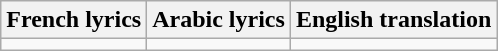<table class="wikitable">
<tr>
<th>French lyrics</th>
<th>Arabic lyrics</th>
<th>English translation</th>
</tr>
<tr style="vertical-align:top; white-space:nowrap;">
<td></td>
<td></td>
<td></td>
</tr>
</table>
